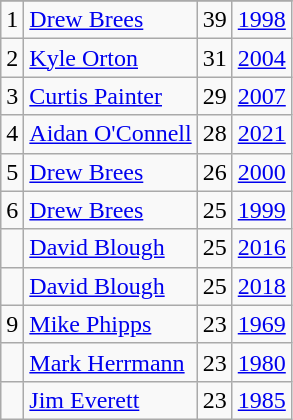<table class="wikitable">
<tr>
</tr>
<tr>
<td>1</td>
<td><a href='#'>Drew Brees</a></td>
<td>39</td>
<td><a href='#'>1998</a></td>
</tr>
<tr>
<td>2</td>
<td><a href='#'>Kyle Orton</a></td>
<td>31</td>
<td><a href='#'>2004</a></td>
</tr>
<tr>
<td>3</td>
<td><a href='#'>Curtis Painter</a></td>
<td>29</td>
<td><a href='#'>2007</a></td>
</tr>
<tr>
<td>4</td>
<td><a href='#'>Aidan O'Connell</a></td>
<td>28</td>
<td><a href='#'>2021</a></td>
</tr>
<tr>
<td>5</td>
<td><a href='#'>Drew Brees</a></td>
<td>26</td>
<td><a href='#'>2000</a></td>
</tr>
<tr>
<td>6</td>
<td><a href='#'>Drew Brees</a></td>
<td>25</td>
<td><a href='#'>1999</a></td>
</tr>
<tr>
<td></td>
<td><a href='#'>David Blough</a></td>
<td>25</td>
<td><a href='#'>2016</a></td>
</tr>
<tr>
<td></td>
<td><a href='#'>David Blough</a></td>
<td>25</td>
<td><a href='#'>2018</a></td>
</tr>
<tr>
<td>9</td>
<td><a href='#'>Mike Phipps</a></td>
<td>23</td>
<td><a href='#'>1969</a></td>
</tr>
<tr>
<td></td>
<td><a href='#'>Mark Herrmann</a></td>
<td>23</td>
<td><a href='#'>1980</a></td>
</tr>
<tr>
<td></td>
<td><a href='#'>Jim Everett</a></td>
<td>23</td>
<td><a href='#'>1985</a></td>
</tr>
</table>
